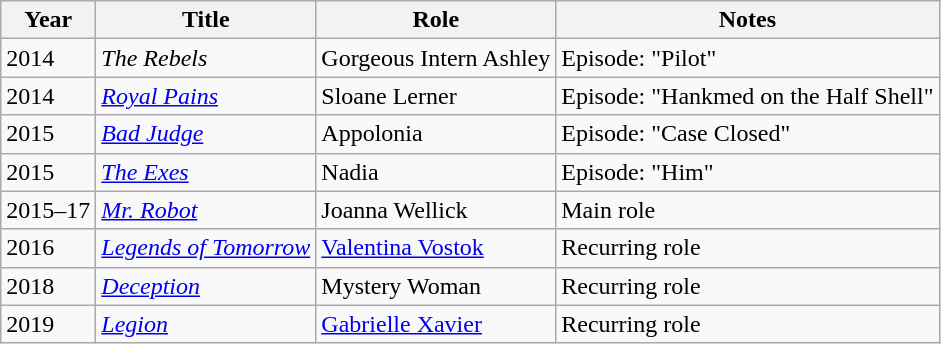<table class="wikitable">
<tr>
<th>Year</th>
<th>Title</th>
<th>Role</th>
<th>Notes</th>
</tr>
<tr>
<td>2014</td>
<td><em>The Rebels</em></td>
<td>Gorgeous Intern Ashley</td>
<td>Episode: "Pilot"</td>
</tr>
<tr>
<td>2014</td>
<td><em><a href='#'>Royal Pains</a></em></td>
<td>Sloane Lerner</td>
<td>Episode: "Hankmed on the Half Shell"</td>
</tr>
<tr>
<td>2015</td>
<td><em><a href='#'>Bad Judge</a></em></td>
<td>Appolonia</td>
<td>Episode: "Case Closed"</td>
</tr>
<tr>
<td>2015</td>
<td><em><a href='#'>The Exes</a></em></td>
<td>Nadia</td>
<td>Episode: "Him"</td>
</tr>
<tr>
<td>2015–17</td>
<td><em><a href='#'>Mr. Robot</a></em></td>
<td>Joanna Wellick</td>
<td>Main role</td>
</tr>
<tr>
<td>2016</td>
<td><em><a href='#'>Legends of Tomorrow</a></em></td>
<td><a href='#'>Valentina Vostok</a></td>
<td>Recurring role</td>
</tr>
<tr>
<td>2018</td>
<td><em><a href='#'>Deception</a></em></td>
<td>Mystery Woman</td>
<td>Recurring role</td>
</tr>
<tr>
<td>2019</td>
<td><em><a href='#'>Legion</a></em></td>
<td><a href='#'>Gabrielle Xavier</a></td>
<td>Recurring role</td>
</tr>
</table>
